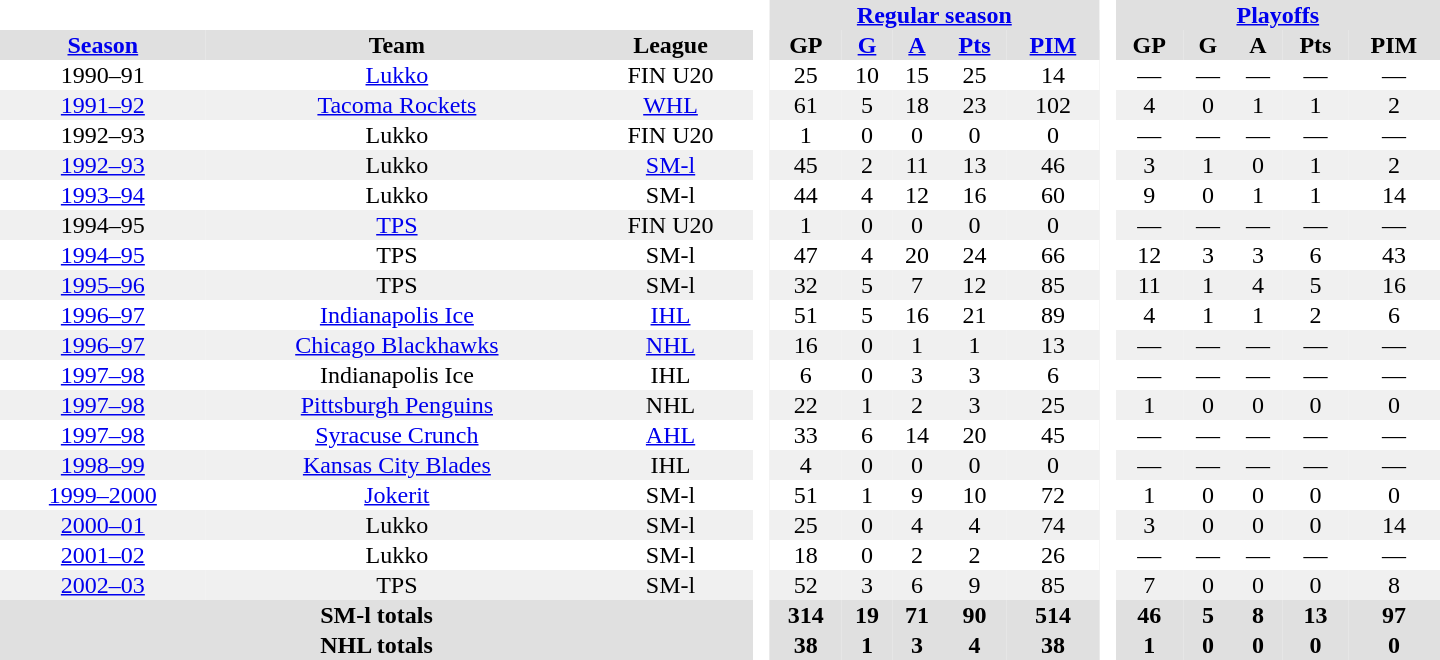<table border="0" cellpadding="1" cellspacing="0" style="text-align:center; width:60em">
<tr bgcolor="#e0e0e0">
<th colspan="3" bgcolor="#ffffff"> </th>
<th rowspan="99" bgcolor="#ffffff"> </th>
<th colspan="5"><a href='#'>Regular season</a></th>
<th rowspan="99" bgcolor="#ffffff"> </th>
<th colspan="5"><a href='#'>Playoffs</a></th>
</tr>
<tr bgcolor="#e0e0e0">
<th><a href='#'>Season</a></th>
<th>Team</th>
<th>League</th>
<th>GP</th>
<th><a href='#'>G</a></th>
<th><a href='#'>A</a></th>
<th><a href='#'>Pts</a></th>
<th><a href='#'>PIM</a></th>
<th>GP</th>
<th>G</th>
<th>A</th>
<th>Pts</th>
<th>PIM</th>
</tr>
<tr>
<td>1990–91</td>
<td><a href='#'>Lukko</a></td>
<td>FIN U20</td>
<td>25</td>
<td>10</td>
<td>15</td>
<td>25</td>
<td>14</td>
<td>—</td>
<td>—</td>
<td>—</td>
<td>—</td>
<td>—</td>
</tr>
<tr bgcolor="#f0f0f0">
<td><a href='#'>1991–92</a></td>
<td><a href='#'>Tacoma Rockets</a></td>
<td><a href='#'>WHL</a></td>
<td>61</td>
<td>5</td>
<td>18</td>
<td>23</td>
<td>102</td>
<td>4</td>
<td>0</td>
<td>1</td>
<td>1</td>
<td>2</td>
</tr>
<tr>
<td>1992–93</td>
<td>Lukko</td>
<td>FIN U20</td>
<td>1</td>
<td>0</td>
<td>0</td>
<td>0</td>
<td>0</td>
<td>—</td>
<td>—</td>
<td>—</td>
<td>—</td>
<td>—</td>
</tr>
<tr bgcolor="#f0f0f0">
<td><a href='#'>1992–93</a></td>
<td>Lukko</td>
<td><a href='#'>SM-l</a></td>
<td>45</td>
<td>2</td>
<td>11</td>
<td>13</td>
<td>46</td>
<td>3</td>
<td>1</td>
<td>0</td>
<td>1</td>
<td>2</td>
</tr>
<tr>
<td><a href='#'>1993–94</a></td>
<td>Lukko</td>
<td>SM-l</td>
<td>44</td>
<td>4</td>
<td>12</td>
<td>16</td>
<td>60</td>
<td>9</td>
<td>0</td>
<td>1</td>
<td>1</td>
<td>14</td>
</tr>
<tr bgcolor="#f0f0f0">
<td>1994–95</td>
<td><a href='#'>TPS</a></td>
<td>FIN U20</td>
<td>1</td>
<td>0</td>
<td>0</td>
<td>0</td>
<td>0</td>
<td>—</td>
<td>—</td>
<td>—</td>
<td>—</td>
<td>—</td>
</tr>
<tr>
<td><a href='#'>1994–95</a></td>
<td>TPS</td>
<td>SM-l</td>
<td>47</td>
<td>4</td>
<td>20</td>
<td>24</td>
<td>66</td>
<td>12</td>
<td>3</td>
<td>3</td>
<td>6</td>
<td>43</td>
</tr>
<tr bgcolor="#f0f0f0">
<td><a href='#'>1995–96</a></td>
<td>TPS</td>
<td>SM-l</td>
<td>32</td>
<td>5</td>
<td>7</td>
<td>12</td>
<td>85</td>
<td>11</td>
<td>1</td>
<td>4</td>
<td>5</td>
<td>16</td>
</tr>
<tr>
<td><a href='#'>1996–97</a></td>
<td><a href='#'>Indianapolis Ice</a></td>
<td><a href='#'>IHL</a></td>
<td>51</td>
<td>5</td>
<td>16</td>
<td>21</td>
<td>89</td>
<td>4</td>
<td>1</td>
<td>1</td>
<td>2</td>
<td>6</td>
</tr>
<tr bgcolor="#f0f0f0">
<td><a href='#'>1996–97</a></td>
<td><a href='#'>Chicago Blackhawks</a></td>
<td><a href='#'>NHL</a></td>
<td>16</td>
<td>0</td>
<td>1</td>
<td>1</td>
<td>13</td>
<td>—</td>
<td>—</td>
<td>—</td>
<td>—</td>
<td>—</td>
</tr>
<tr>
<td><a href='#'>1997–98</a></td>
<td>Indianapolis Ice</td>
<td>IHL</td>
<td>6</td>
<td>0</td>
<td>3</td>
<td>3</td>
<td>6</td>
<td>—</td>
<td>—</td>
<td>—</td>
<td>—</td>
<td>—</td>
</tr>
<tr bgcolor="#f0f0f0">
<td><a href='#'>1997–98</a></td>
<td><a href='#'>Pittsburgh Penguins</a></td>
<td>NHL</td>
<td>22</td>
<td>1</td>
<td>2</td>
<td>3</td>
<td>25</td>
<td>1</td>
<td>0</td>
<td>0</td>
<td>0</td>
<td>0</td>
</tr>
<tr>
<td><a href='#'>1997–98</a></td>
<td><a href='#'>Syracuse Crunch</a></td>
<td><a href='#'>AHL</a></td>
<td>33</td>
<td>6</td>
<td>14</td>
<td>20</td>
<td>45</td>
<td>—</td>
<td>—</td>
<td>—</td>
<td>—</td>
<td>—</td>
</tr>
<tr bgcolor="#f0f0f0">
<td><a href='#'>1998–99</a></td>
<td><a href='#'>Kansas City Blades</a></td>
<td>IHL</td>
<td>4</td>
<td>0</td>
<td>0</td>
<td>0</td>
<td>0</td>
<td>—</td>
<td>—</td>
<td>—</td>
<td>—</td>
<td>—</td>
</tr>
<tr>
<td><a href='#'>1999–2000</a></td>
<td><a href='#'>Jokerit</a></td>
<td>SM-l</td>
<td>51</td>
<td>1</td>
<td>9</td>
<td>10</td>
<td>72</td>
<td>1</td>
<td>0</td>
<td>0</td>
<td>0</td>
<td>0</td>
</tr>
<tr bgcolor="#f0f0f0">
<td><a href='#'>2000–01</a></td>
<td>Lukko</td>
<td>SM-l</td>
<td>25</td>
<td>0</td>
<td>4</td>
<td>4</td>
<td>74</td>
<td>3</td>
<td>0</td>
<td>0</td>
<td>0</td>
<td>14</td>
</tr>
<tr>
<td><a href='#'>2001–02</a></td>
<td>Lukko</td>
<td>SM-l</td>
<td>18</td>
<td>0</td>
<td>2</td>
<td>2</td>
<td>26</td>
<td>—</td>
<td>—</td>
<td>—</td>
<td>—</td>
<td>—</td>
</tr>
<tr bgcolor="#f0f0f0">
<td><a href='#'>2002–03</a></td>
<td>TPS</td>
<td>SM-l</td>
<td>52</td>
<td>3</td>
<td>6</td>
<td>9</td>
<td>85</td>
<td>7</td>
<td>0</td>
<td>0</td>
<td>0</td>
<td>8</td>
</tr>
<tr bgcolor="#e0e0e0">
<th colspan="3">SM-l totals</th>
<th>314</th>
<th>19</th>
<th>71</th>
<th>90</th>
<th>514</th>
<th>46</th>
<th>5</th>
<th>8</th>
<th>13</th>
<th>97</th>
</tr>
<tr bgcolor="#e0e0e0">
<th colspan="3">NHL totals</th>
<th>38</th>
<th>1</th>
<th>3</th>
<th>4</th>
<th>38</th>
<th>1</th>
<th>0</th>
<th>0</th>
<th>0</th>
<th>0</th>
</tr>
</table>
